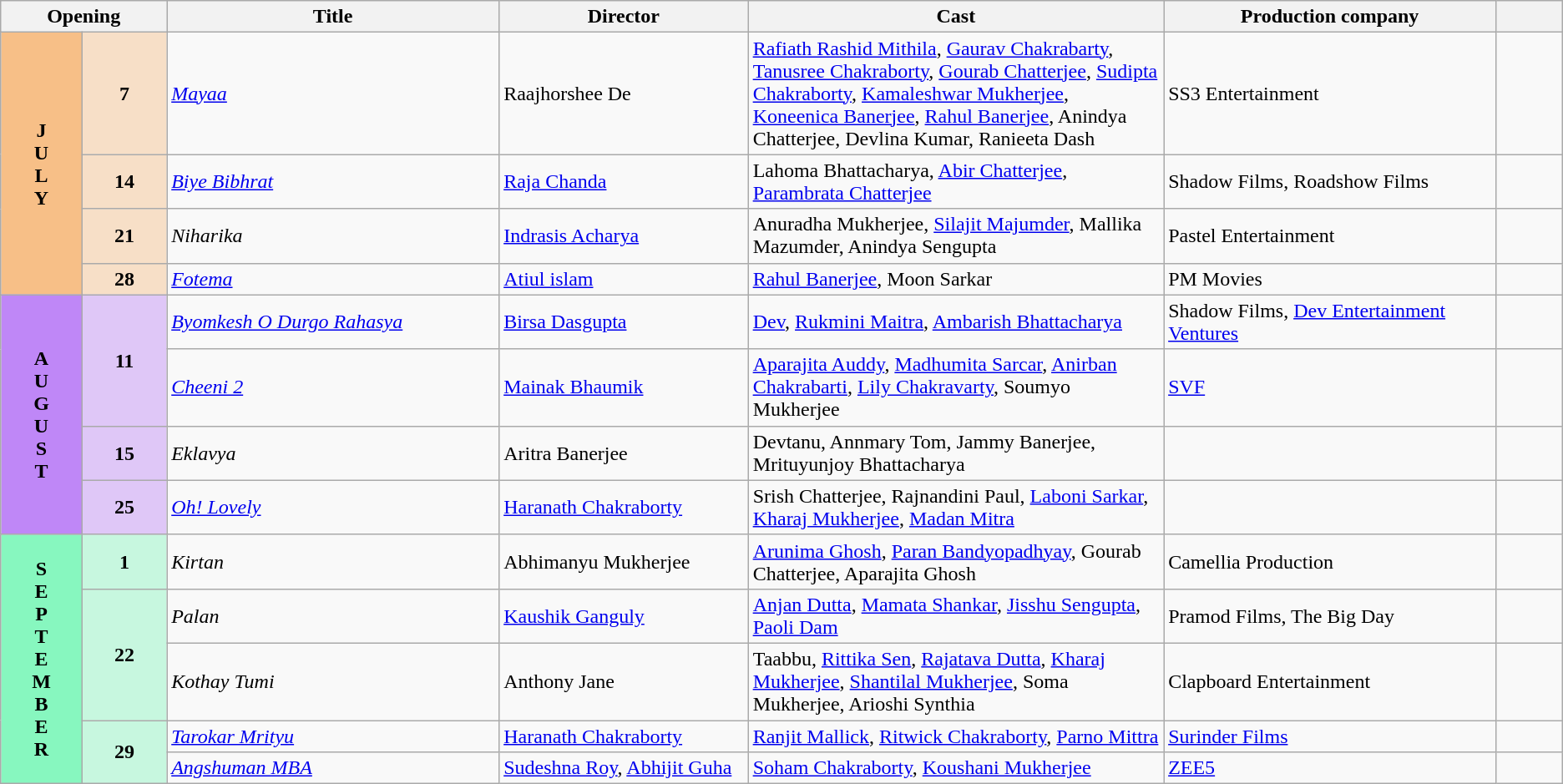<table class="wikitable sortable">
<tr>
<th colspan="2" style="width:10%;">Opening</th>
<th style="width:20%;">Title</th>
<th style="width:15%;">Director</th>
<th style="width:25%;">Cast</th>
<th style="width:20%;">Production company</th>
<th style="width:4%;"></th>
</tr>
<tr>
<th rowspan="4" style="text-align:center; background:#f7bf87; text color:#000;">J<br>U<br>L<br> Y</th>
<td style="text-align:center; background:#f7dfc7"><strong>7</strong></td>
<td><em><a href='#'>Mayaa</a></em></td>
<td>Raajhorshee De</td>
<td><a href='#'>Rafiath Rashid Mithila</a>, <a href='#'>Gaurav Chakrabarty</a>, <a href='#'>Tanusree Chakraborty</a>, <a href='#'>Gourab Chatterjee</a>, <a href='#'>Sudipta Chakraborty</a>, <a href='#'>Kamaleshwar Mukherjee</a>, <a href='#'>Koneenica Banerjee</a>, <a href='#'>Rahul Banerjee</a>, Anindya Chatterjee, Devlina Kumar, Ranieeta Dash</td>
<td>SS3 Entertainment</td>
<td></td>
</tr>
<tr>
<td style="text-align:center; background:#f7dfc7"><strong>14</strong></td>
<td><em><a href='#'>Biye Bibhrat</a></em></td>
<td><a href='#'>Raja Chanda</a></td>
<td>Lahoma Bhattacharya, <a href='#'>Abir Chatterjee</a>, <a href='#'>Parambrata Chatterjee</a></td>
<td>Shadow Films, Roadshow Films</td>
<td></td>
</tr>
<tr>
<td rowspan="1" style="text-align:center; background:#f7dfc7"><strong>21</strong></td>
<td><em>Niharika</em></td>
<td><a href='#'>Indrasis Acharya</a></td>
<td>Anuradha Mukherjee, <a href='#'>Silajit Majumder</a>, Mallika Mazumder, Anindya Sengupta</td>
<td>Pastel Entertainment</td>
<td></td>
</tr>
<tr>
<td rowspan="1" style="text-align:center; background:#f7dfc7"><strong>28</strong></td>
<td><em><a href='#'>Fotema</a></em></td>
<td><a href='#'>Atiul islam</a></td>
<td><a href='#'>Rahul Banerjee</a>, Moon Sarkar</td>
<td>PM Movies</td>
<td></td>
</tr>
<tr>
<th rowspan="4" style="text-align:center; background:#bf87f7">A<br>U<br>G<br>U<br>S<br>T</th>
<td rowspan="2" style="text-align:center; background:#dfc7f7"><strong>11</strong></td>
<td><em><a href='#'>Byomkesh O Durgo Rahasya</a></em></td>
<td><a href='#'>Birsa Dasgupta</a></td>
<td><a href='#'>Dev</a>, <a href='#'>Rukmini Maitra</a>, <a href='#'>Ambarish Bhattacharya</a></td>
<td>Shadow Films, <a href='#'>Dev Entertainment Ventures</a></td>
<td></td>
</tr>
<tr>
<td><em><a href='#'>Cheeni 2</a></em></td>
<td><a href='#'>Mainak Bhaumik</a></td>
<td><a href='#'>Aparajita Auddy</a>, <a href='#'>Madhumita Sarcar</a>, <a href='#'>Anirban Chakrabarti</a>, <a href='#'>Lily Chakravarty</a>, Soumyo Mukherjee</td>
<td><a href='#'>SVF</a></td>
<td></td>
</tr>
<tr>
<td style="text-align:center; background:#dfc7f7"><strong>15</strong></td>
<td><em>Eklavya</em></td>
<td>Aritra Banerjee</td>
<td>Devtanu, Annmary Tom, Jammy Banerjee, Mrituyunjoy Bhattacharya</td>
<td></td>
<td></td>
</tr>
<tr>
<td style="text-align:center; background:#dfc7f7"><strong>25</strong></td>
<td><em><a href='#'>Oh! Lovely</a></em></td>
<td><a href='#'>Haranath Chakraborty</a></td>
<td>Srish Chatterjee, Rajnandini Paul, <a href='#'>Laboni Sarkar</a>, <a href='#'>Kharaj Mukherjee</a>, <a href='#'>Madan Mitra</a></td>
<td></td>
<td></td>
</tr>
<tr>
<th rowspan="5" style="text-align:center; background:#87f7bf">S<br>E<br>P<br>T<br>E<br>M<br>B<br>E<br>R</th>
<td style="text-align:center; background:#c7f7df"><strong>1</strong></td>
<td><em>Kirtan</em></td>
<td>Abhimanyu Mukherjee</td>
<td><a href='#'>Arunima Ghosh</a>, <a href='#'>Paran Bandyopadhyay</a>, Gourab Chatterjee, Aparajita Ghosh</td>
<td>Camellia Production</td>
<td></td>
</tr>
<tr>
<td rowspan="2" style="text-align:center; background:#c7f7df"><strong>22</strong></td>
<td><em>Palan</em></td>
<td><a href='#'>Kaushik Ganguly</a></td>
<td><a href='#'>Anjan Dutta</a>, <a href='#'>Mamata Shankar</a>, <a href='#'>Jisshu Sengupta</a>, <a href='#'>Paoli Dam</a></td>
<td>Pramod Films, The Big Day</td>
<td></td>
</tr>
<tr>
<td><em>Kothay Tumi</em></td>
<td>Anthony Jane</td>
<td>Taabbu, <a href='#'>Rittika Sen</a>, <a href='#'>Rajatava Dutta</a>, <a href='#'>Kharaj Mukherjee</a>, <a href='#'>Shantilal Mukherjee</a>, Soma Mukherjee, Arioshi Synthia</td>
<td>Clapboard Entertainment</td>
<td></td>
</tr>
<tr>
<td rowspan="2" style="text-align:center; background:#c7f7df"><strong>29</strong></td>
<td><em><a href='#'>Tarokar Mrityu</a></em></td>
<td><a href='#'>Haranath Chakraborty</a></td>
<td><a href='#'>Ranjit Mallick</a>, <a href='#'>Ritwick Chakraborty</a>, <a href='#'>Parno Mittra</a></td>
<td><a href='#'>Surinder Films</a></td>
<td></td>
</tr>
<tr>
<td><em><a href='#'>Angshuman MBA</a></em></td>
<td><a href='#'>Sudeshna Roy</a>, <a href='#'>Abhijit Guha</a></td>
<td><a href='#'>Soham Chakraborty</a>, <a href='#'>Koushani Mukherjee</a></td>
<td><a href='#'>ZEE5</a></td>
<td></td>
</tr>
</table>
